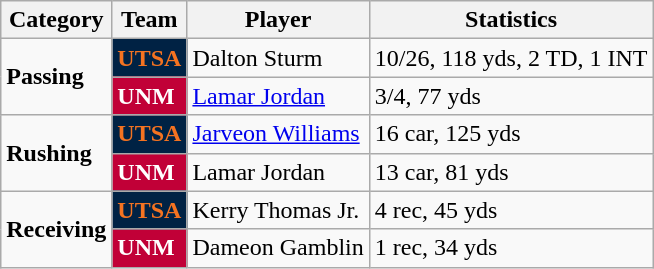<table class="wikitable">
<tr>
<th>Category</th>
<th>Team</th>
<th>Player</th>
<th>Statistics</th>
</tr>
<tr>
<td rowspan=2><strong>Passing</strong></td>
<td style="background:#002244; color:#f47321"><strong>UTSA</strong></td>
<td>Dalton Sturm</td>
<td>10/26, 118 yds, 2 TD, 1 INT</td>
</tr>
<tr>
<td style="background:#c10037; color:#ffffff"><strong>UNM</strong></td>
<td><a href='#'>Lamar Jordan</a></td>
<td>3/4, 77 yds</td>
</tr>
<tr>
<td rowspan=2><strong>Rushing</strong></td>
<td style="background:#002244; color:#f47321"><strong>UTSA</strong></td>
<td><a href='#'>Jarveon Williams</a></td>
<td>16 car, 125 yds</td>
</tr>
<tr>
<td style="background:#c10037; color:#ffffff"><strong>UNM</strong></td>
<td>Lamar Jordan</td>
<td>13 car, 81 yds</td>
</tr>
<tr>
<td rowspan=2><strong>Receiving</strong></td>
<td style="background:#002244; color:#f47321"><strong>UTSA</strong></td>
<td>Kerry Thomas Jr.</td>
<td>4 rec, 45 yds</td>
</tr>
<tr>
<td style="background:#c10037; color:#ffffff"><strong>UNM</strong></td>
<td>Dameon Gamblin</td>
<td>1 rec, 34 yds</td>
</tr>
</table>
